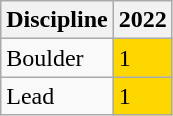<table class="wikitable">
<tr>
<th>Discipline</th>
<th>2022</th>
</tr>
<tr>
<td>Boulder</td>
<td style="background: Gold;">1</td>
</tr>
<tr>
<td>Lead</td>
<td style="background: Gold;">1</td>
</tr>
</table>
